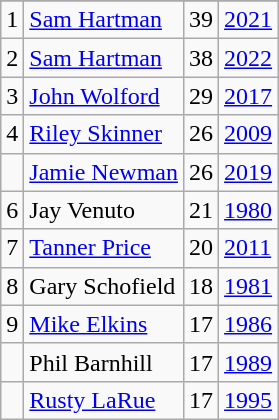<table class="wikitable">
<tr>
</tr>
<tr>
<td>1</td>
<td><a href='#'>Sam Hartman</a></td>
<td>39</td>
<td><a href='#'>2021</a></td>
</tr>
<tr>
<td>2</td>
<td><a href='#'>Sam Hartman</a></td>
<td>38</td>
<td><a href='#'>2022</a></td>
</tr>
<tr>
<td>3</td>
<td><a href='#'>John Wolford</a></td>
<td>29</td>
<td><a href='#'>2017</a></td>
</tr>
<tr>
<td>4</td>
<td><a href='#'>Riley Skinner</a></td>
<td>26</td>
<td><a href='#'>2009</a></td>
</tr>
<tr>
<td></td>
<td><a href='#'>Jamie Newman</a></td>
<td>26</td>
<td><a href='#'>2019</a></td>
</tr>
<tr>
<td>6</td>
<td>Jay Venuto</td>
<td>21</td>
<td><a href='#'>1980</a></td>
</tr>
<tr>
<td>7</td>
<td><a href='#'>Tanner Price</a></td>
<td>20</td>
<td><a href='#'>2011</a></td>
</tr>
<tr>
<td>8</td>
<td>Gary Schofield</td>
<td>18</td>
<td><a href='#'>1981</a></td>
</tr>
<tr>
<td>9</td>
<td><a href='#'>Mike Elkins</a></td>
<td>17</td>
<td><a href='#'>1986</a></td>
</tr>
<tr>
<td></td>
<td>Phil Barnhill</td>
<td>17</td>
<td><a href='#'>1989</a></td>
</tr>
<tr>
<td></td>
<td><a href='#'>Rusty LaRue</a></td>
<td>17</td>
<td><a href='#'>1995</a></td>
</tr>
</table>
